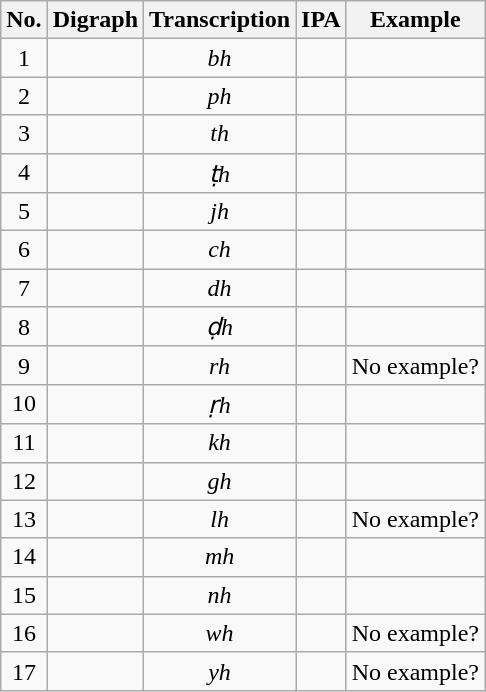<table class="wikitable" style="text-align:center;">
<tr>
<th>No.</th>
<th><strong>Digraph</strong></th>
<th><strong>Transcription</strong></th>
<th><strong>IPA</strong></th>
<th>Example</th>
</tr>
<tr>
<td>1</td>
<td style="font-size: 150%"></td>
<td><em>bh</em></td>
<td></td>
<td></td>
</tr>
<tr>
<td>2</td>
<td style="font-size: 150%"></td>
<td><em>ph</em></td>
<td></td>
<td></td>
</tr>
<tr>
<td>3</td>
<td style="font-size: 150%"></td>
<td><em>th</em></td>
<td></td>
<td></td>
</tr>
<tr>
<td>4</td>
<td style="font-size: 150%"></td>
<td><em>ṭh</em></td>
<td></td>
<td></td>
</tr>
<tr>
<td>5</td>
<td style="font-size: 150%"></td>
<td><em>jh</em></td>
<td></td>
<td></td>
</tr>
<tr>
<td>6</td>
<td style="font-size: 150%"></td>
<td><em>ch</em></td>
<td></td>
<td></td>
</tr>
<tr>
<td>7</td>
<td style="font-size: 150%"></td>
<td><em>dh</em></td>
<td></td>
<td></td>
</tr>
<tr>
<td>8</td>
<td style="font-size: 150%"></td>
<td><em>ḍh</em></td>
<td></td>
<td></td>
</tr>
<tr>
<td>9</td>
<td style="font-size: 150%"></td>
<td><em>rh</em></td>
<td></td>
<td>No example?</td>
</tr>
<tr>
<td>10</td>
<td style="font-size: 150%"></td>
<td><em>ṛh</em></td>
<td></td>
<td></td>
</tr>
<tr>
<td>11</td>
<td style="font-size: 150%"></td>
<td><em>kh</em></td>
<td></td>
<td></td>
</tr>
<tr>
<td>12</td>
<td style="font-size: 150%"></td>
<td><em>gh</em></td>
<td></td>
<td></td>
</tr>
<tr>
<td>13</td>
<td style="font-size: 150%"></td>
<td><em>lh</em></td>
<td></td>
<td>No example?</td>
</tr>
<tr>
<td>14</td>
<td style="font-size: 150%"></td>
<td><em>mh</em></td>
<td></td>
<td></td>
</tr>
<tr>
<td>15</td>
<td style="font-size: 150%"></td>
<td><em>nh</em></td>
<td></td>
<td></td>
</tr>
<tr>
<td>16</td>
<td style="font-size: 150%"></td>
<td><em>wh</em></td>
<td></td>
<td>No example?</td>
</tr>
<tr>
<td>17</td>
<td style="font-size: 150%"></td>
<td><em>yh</em></td>
<td></td>
<td>No example?</td>
</tr>
</table>
